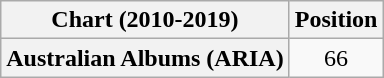<table class="wikitable plainrowheaders" style="text-align:center">
<tr>
<th scope="col">Chart (2010-2019)</th>
<th scope="col">Position</th>
</tr>
<tr>
<th scope="row">Australian Albums (ARIA)</th>
<td>66</td>
</tr>
</table>
